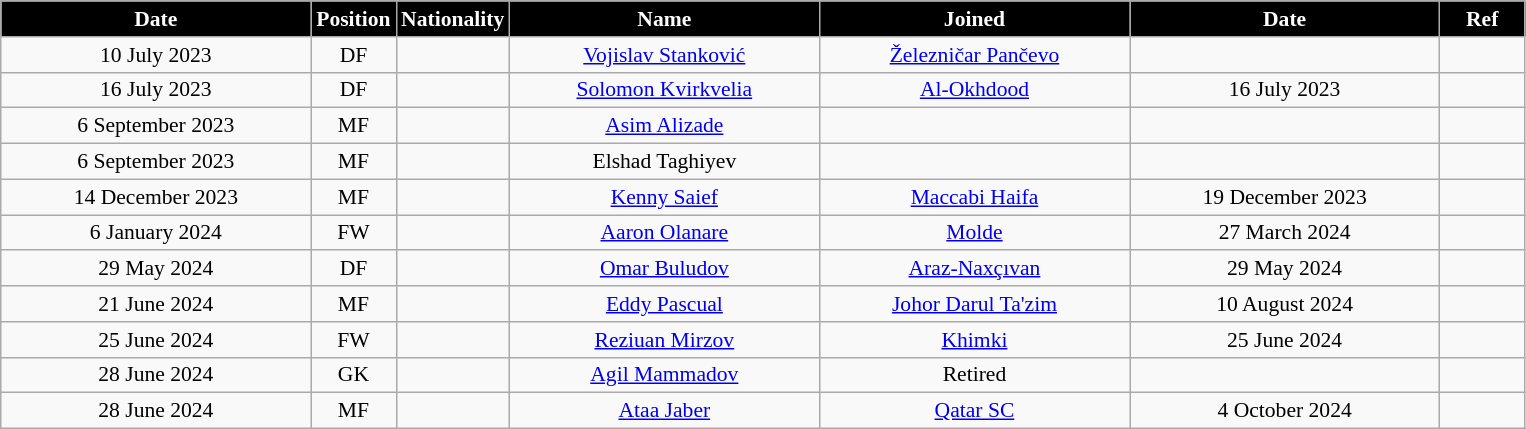<table class="wikitable"  style="text-align:center; font-size:90%; ">
<tr>
<th style="background:#000000; color:#fff; width:200px;">Date</th>
<th style="background:#000000; color:#fff; width:50px;">Position</th>
<th style="background:#000000; color:#fff; width:50px;">Nationality</th>
<th style="background:#000000; color:#fff; width:200px;">Name</th>
<th style="background:#000000; color:#fff; width:200px;">Joined</th>
<th style="background:#000000; color:#fff; width:200px;">Date</th>
<th style="background:#000000; color:#fff; width:50px;">Ref</th>
</tr>
<tr>
<td>10 July 2023</td>
<td>DF</td>
<td></td>
<td><a href='#'>Vojislav Stanković</a></td>
<td><a href='#'>Železničar Pančevo</a></td>
<td></td>
<td></td>
</tr>
<tr>
<td>16 July 2023</td>
<td>DF</td>
<td></td>
<td><a href='#'>Solomon Kvirkvelia</a></td>
<td><a href='#'>Al-Okhdood</a></td>
<td>16 July 2023</td>
<td></td>
</tr>
<tr>
<td>6 September 2023</td>
<td>MF</td>
<td></td>
<td><a href='#'>Asim Alizade</a></td>
<td></td>
<td></td>
<td></td>
</tr>
<tr>
<td>6 September 2023</td>
<td>MF</td>
<td></td>
<td>Elshad Taghiyev</td>
<td></td>
<td></td>
<td></td>
</tr>
<tr>
<td>14 December 2023</td>
<td>MF</td>
<td></td>
<td><a href='#'>Kenny Saief</a></td>
<td><a href='#'>Maccabi Haifa</a></td>
<td>19 December 2023</td>
<td></td>
</tr>
<tr>
<td>6 January 2024</td>
<td>FW</td>
<td></td>
<td><a href='#'>Aaron Olanare</a></td>
<td><a href='#'>Molde</a></td>
<td>27 March 2024</td>
<td></td>
</tr>
<tr>
<td>29 May 2024</td>
<td>DF</td>
<td></td>
<td><a href='#'>Omar Buludov</a></td>
<td><a href='#'>Araz-Naxçıvan</a></td>
<td>29 May 2024</td>
<td></td>
</tr>
<tr>
<td>21 June 2024</td>
<td>MF</td>
<td></td>
<td><a href='#'>Eddy Pascual</a></td>
<td><a href='#'>Johor Darul Ta'zim</a></td>
<td>10 August 2024</td>
<td></td>
</tr>
<tr>
<td>25 June 2024</td>
<td>FW</td>
<td></td>
<td><a href='#'>Reziuan Mirzov</a></td>
<td><a href='#'>Khimki</a></td>
<td>25 June 2024</td>
<td></td>
</tr>
<tr>
<td>28 June 2024</td>
<td>GK</td>
<td></td>
<td><a href='#'>Agil Mammadov</a></td>
<td>Retired</td>
<td></td>
<td></td>
</tr>
<tr>
<td>28 June 2024</td>
<td>MF</td>
<td></td>
<td><a href='#'>Ataa Jaber</a></td>
<td><a href='#'>Qatar SC</a></td>
<td>4 October 2024</td>
<td></td>
</tr>
</table>
